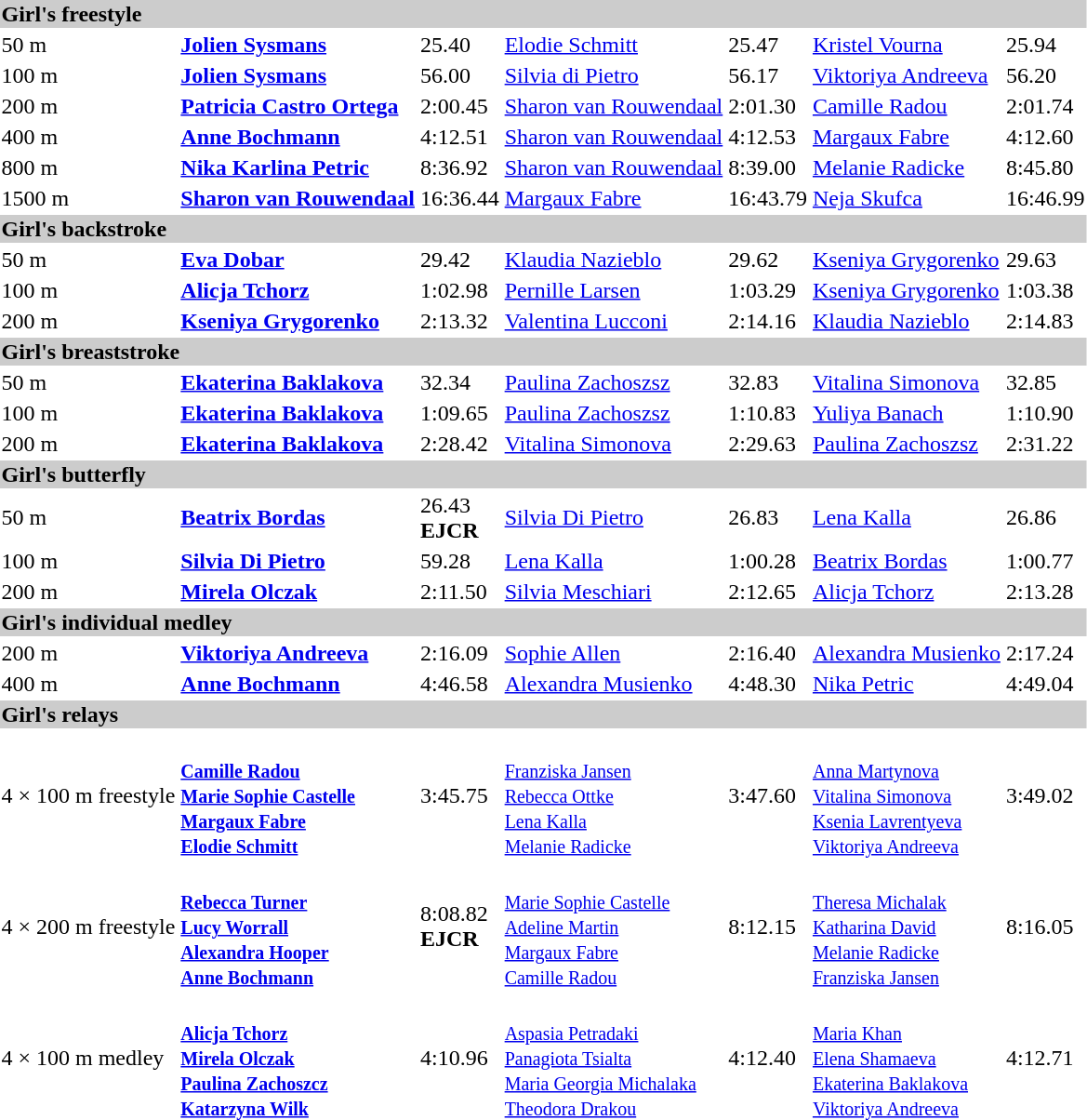<table>
<tr style="background:#ccc;">
<td colspan=7><strong>Girl's freestyle</strong></td>
</tr>
<tr>
<td>50 m</td>
<td><strong><a href='#'>Jolien Sysmans</a></strong><br><small></small></td>
<td>25.40</td>
<td><a href='#'>Elodie Schmitt</a> <br><small></small></td>
<td>25.47</td>
<td><a href='#'>Kristel Vourna</a> <br><small></small></td>
<td>25.94</td>
</tr>
<tr>
<td>100 m</td>
<td><strong><a href='#'>Jolien Sysmans</a></strong><br><small></small></td>
<td>56.00</td>
<td><a href='#'>Silvia di Pietro</a><br><small></small></td>
<td>56.17</td>
<td><a href='#'>Viktoriya Andreeva</a><br><small></small></td>
<td>56.20</td>
</tr>
<tr>
<td>200 m</td>
<td><strong><a href='#'>Patricia Castro Ortega</a></strong><br><small></small></td>
<td>2:00.45</td>
<td><a href='#'>Sharon van Rouwendaal</a><br><small></small></td>
<td>2:01.30</td>
<td><a href='#'>Camille Radou</a><br><small></small></td>
<td>2:01.74</td>
</tr>
<tr>
<td>400 m</td>
<td><strong><a href='#'>Anne Bochmann</a></strong><br><small></small></td>
<td>4:12.51</td>
<td><a href='#'>Sharon van Rouwendaal</a><br><small></small></td>
<td>4:12.53</td>
<td><a href='#'>Margaux Fabre</a><br><small></small></td>
<td>4:12.60</td>
</tr>
<tr>
<td>800 m</td>
<td><strong><a href='#'>Nika Karlina Petric</a></strong><br><small></small></td>
<td>8:36.92</td>
<td><a href='#'>Sharon van Rouwendaal</a><br><small></small></td>
<td>8:39.00</td>
<td><a href='#'>Melanie Radicke</a><br><small></small></td>
<td>8:45.80</td>
</tr>
<tr>
<td>1500 m</td>
<td><strong><a href='#'>Sharon van Rouwendaal</a></strong><br><small></small></td>
<td>16:36.44</td>
<td><a href='#'>Margaux Fabre</a><br><small></small></td>
<td>16:43.79</td>
<td><a href='#'>Neja Skufca</a><br><small></small></td>
<td>16:46.99</td>
</tr>
<tr style="background:#ccc;">
<td colspan=7><strong>Girl's backstroke</strong></td>
</tr>
<tr>
<td>50 m</td>
<td><strong><a href='#'>Eva Dobar</a></strong><br><small></small></td>
<td>29.42</td>
<td><a href='#'>Klaudia Nazieblo</a><br><small></small></td>
<td>29.62</td>
<td><a href='#'>Kseniya Grygorenko</a><br><small></small></td>
<td>29.63</td>
</tr>
<tr>
<td>100 m</td>
<td><strong><a href='#'>Alicja Tchorz</a></strong> <br><small></small></td>
<td>1:02.98</td>
<td><a href='#'>Pernille Larsen</a> <br><small></small></td>
<td>1:03.29</td>
<td><a href='#'>Kseniya Grygorenko</a> <br><small></small></td>
<td>1:03.38</td>
</tr>
<tr>
<td>200 m</td>
<td><strong><a href='#'>Kseniya Grygorenko</a></strong> <br><small></small></td>
<td>2:13.32</td>
<td><a href='#'>Valentina Lucconi</a> <br><small></small></td>
<td>2:14.16</td>
<td><a href='#'>Klaudia Nazieblo</a> <br><small></small></td>
<td>2:14.83</td>
</tr>
<tr style="background:#ccc;">
<td colspan=7><strong>Girl's breaststroke</strong></td>
</tr>
<tr>
<td>50 m</td>
<td><strong><a href='#'>Ekaterina Baklakova</a></strong><br><small></small></td>
<td>32.34</td>
<td><a href='#'>Paulina Zachoszsz</a><br><small></small></td>
<td>32.83</td>
<td><a href='#'>Vitalina Simonova</a><br><small></small></td>
<td>32.85</td>
</tr>
<tr>
<td>100 m</td>
<td><strong><a href='#'>Ekaterina Baklakova</a></strong><br><small></small></td>
<td>1:09.65</td>
<td><a href='#'>Paulina Zachoszsz</a><br><small></small></td>
<td>1:10.83</td>
<td><a href='#'>Yuliya Banach</a> <br><small></small></td>
<td>1:10.90</td>
</tr>
<tr>
<td>200 m</td>
<td><strong><a href='#'>Ekaterina Baklakova</a></strong><br><small></small></td>
<td>2:28.42</td>
<td><a href='#'>Vitalina Simonova</a><br><small></small></td>
<td>2:29.63</td>
<td><a href='#'>Paulina Zachoszsz</a><br><small></small></td>
<td>2:31.22</td>
</tr>
<tr style="background:#ccc;">
<td colspan=7><strong>Girl's butterfly</strong></td>
</tr>
<tr>
<td>50 m</td>
<td><strong><a href='#'>Beatrix Bordas</a></strong> <br><small></small></td>
<td>26.43<br><strong>EJCR</strong></td>
<td><a href='#'>Silvia Di Pietro</a> <br><small></small></td>
<td>26.83</td>
<td><a href='#'>Lena Kalla</a> <br><small></small></td>
<td>26.86</td>
</tr>
<tr>
<td>100 m</td>
<td><strong><a href='#'>Silvia Di Pietro</a></strong> <br><small></small></td>
<td>59.28</td>
<td><a href='#'>Lena Kalla</a> <br><small></small></td>
<td>1:00.28</td>
<td><a href='#'>Beatrix Bordas</a> <br><small></small></td>
<td>1:00.77</td>
</tr>
<tr>
<td>200 m</td>
<td><strong><a href='#'>Mirela Olczak</a></strong><br><small></small></td>
<td>2:11.50</td>
<td><a href='#'>Silvia Meschiari</a><br><small></small></td>
<td>2:12.65</td>
<td><a href='#'>Alicja Tchorz</a><br><small></small></td>
<td>2:13.28</td>
</tr>
<tr style="background:#ccc;">
<td colspan=7><strong>Girl's individual medley</strong></td>
</tr>
<tr>
<td>200 m</td>
<td><strong><a href='#'>Viktoriya Andreeva</a></strong> <br><small></small></td>
<td>2:16.09</td>
<td><a href='#'>Sophie Allen</a> <br><small></small></td>
<td>2:16.40</td>
<td><a href='#'>Alexandra Musienko</a><br><small></small></td>
<td>2:17.24</td>
</tr>
<tr>
<td>400 m</td>
<td><strong><a href='#'>Anne Bochmann</a></strong><br><small></small></td>
<td>4:46.58</td>
<td><a href='#'>Alexandra Musienko</a><br><small></small></td>
<td>4:48.30</td>
<td><a href='#'>Nika Petric</a><br><small></small></td>
<td>4:49.04</td>
</tr>
<tr style="background:#ccc;">
<td colspan=7><strong>Girl's relays</strong></td>
</tr>
<tr>
<td>4 × 100 m freestyle</td>
<td><strong><br><small><a href='#'>Camille Radou</a><br><a href='#'>Marie Sophie Castelle</a><br><a href='#'>Margaux Fabre</a><br><a href='#'>Elodie Schmitt</a></small></strong></td>
<td>3:45.75</td>
<td><br><small><a href='#'>Franziska Jansen</a><br><a href='#'>Rebecca Ottke</a><br><a href='#'>Lena Kalla</a><br><a href='#'>Melanie Radicke</a></small></td>
<td>3:47.60</td>
<td><br><small><a href='#'>Anna Martynova</a><br><a href='#'>Vitalina Simonova</a><br><a href='#'>Ksenia Lavrentyeva</a><br><a href='#'>Viktoriya Andreeva</a></small></td>
<td>3:49.02</td>
</tr>
<tr>
<td>4 × 200 m freestyle</td>
<td><strong><br><small><a href='#'>Rebecca Turner</a><br><a href='#'>Lucy Worrall</a><br><a href='#'>Alexandra Hooper</a><br><a href='#'>Anne Bochmann</a></small></strong></td>
<td>8:08.82<br> <strong>EJCR</strong></td>
<td><br><small><a href='#'>Marie Sophie Castelle</a><br><a href='#'>Adeline Martin</a><br><a href='#'>Margaux Fabre</a><br><a href='#'>Camille Radou</a></small></td>
<td>8:12.15</td>
<td><br><small><a href='#'>Theresa Michalak</a><br><a href='#'>Katharina David</a><br><a href='#'>Melanie Radicke</a><br><a href='#'>Franziska Jansen</a></small></td>
<td>8:16.05</td>
</tr>
<tr>
<td>4 × 100 m medley</td>
<td><strong><br><small><a href='#'>Alicja Tchorz</a> <br><a href='#'>Mirela Olczak</a> <br><a href='#'>Paulina Zachoszcz</a> <br><a href='#'>Katarzyna Wilk</a></small></strong></td>
<td>4:10.96</td>
<td><br><small><a href='#'>Aspasia Petradaki</a> <br><a href='#'>Panagiota Tsialta</a> <br><a href='#'>Maria Georgia Michalaka</a> <br><a href='#'>Theodora Drakou</a></small></td>
<td>4:12.40</td>
<td><br><small><a href='#'>Maria Khan</a> <br><a href='#'>Elena Shamaeva</a> <br><a href='#'>Ekaterina Baklakova</a> <br><a href='#'>Viktoriya Andreeva</a> </small></td>
<td>4:12.71</td>
</tr>
</table>
